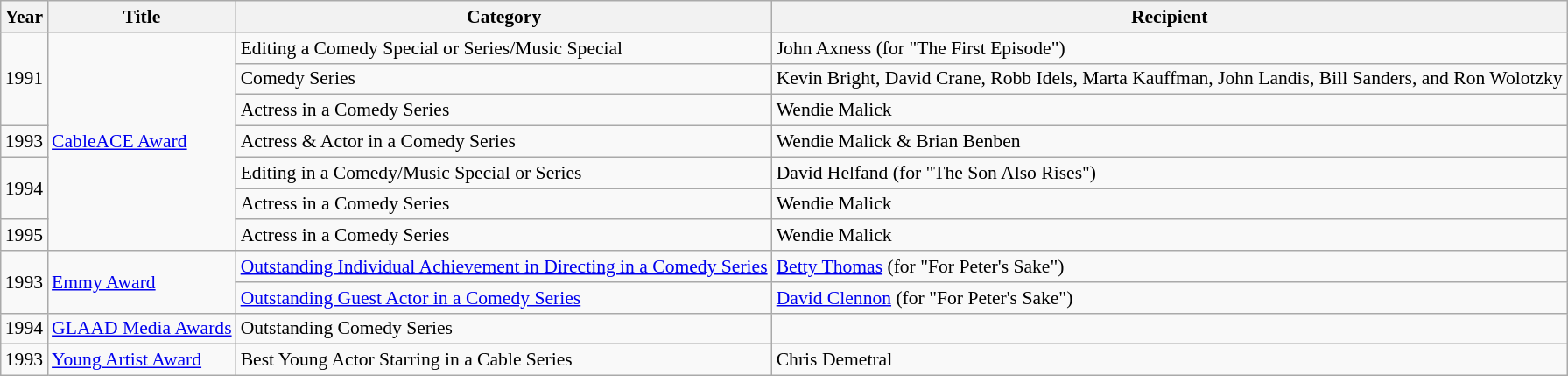<table class="wikitable" style="font-size: 90%;">
<tr>
<th>Year</th>
<th>Title</th>
<th>Category</th>
<th>Recipient</th>
</tr>
<tr>
<td rowspan=3>1991</td>
<td rowspan=7><a href='#'>CableACE Award</a></td>
<td>Editing a Comedy Special or Series/Music Special</td>
<td>John Axness (for "The First Episode")</td>
</tr>
<tr>
<td>Comedy Series</td>
<td>Kevin Bright, David Crane, Robb Idels, Marta Kauffman, John Landis, Bill Sanders, and Ron Wolotzky</td>
</tr>
<tr>
<td>Actress in a Comedy Series</td>
<td>Wendie Malick</td>
</tr>
<tr>
<td>1993</td>
<td>Actress & Actor in a Comedy Series</td>
<td>Wendie Malick & Brian Benben</td>
</tr>
<tr>
<td rowspan=2>1994</td>
<td>Editing in a Comedy/Music Special or Series</td>
<td>David Helfand (for "The Son Also Rises")</td>
</tr>
<tr>
<td>Actress in a Comedy Series</td>
<td>Wendie Malick</td>
</tr>
<tr>
<td>1995</td>
<td>Actress in a Comedy Series</td>
<td>Wendie Malick</td>
</tr>
<tr>
<td rowspan=2>1993</td>
<td rowspan=2><a href='#'>Emmy Award</a></td>
<td><a href='#'>Outstanding Individual Achievement in Directing in a Comedy Series</a></td>
<td><a href='#'>Betty Thomas</a> (for "For Peter's Sake")</td>
</tr>
<tr>
<td><a href='#'>Outstanding Guest Actor in a Comedy Series</a></td>
<td><a href='#'>David Clennon</a> (for "For Peter's Sake")</td>
</tr>
<tr>
<td>1994</td>
<td><a href='#'>GLAAD Media Awards</a></td>
<td>Outstanding Comedy Series</td>
<td></td>
</tr>
<tr>
<td>1993</td>
<td><a href='#'>Young Artist Award</a></td>
<td>Best Young Actor Starring in a Cable Series</td>
<td>Chris Demetral</td>
</tr>
</table>
